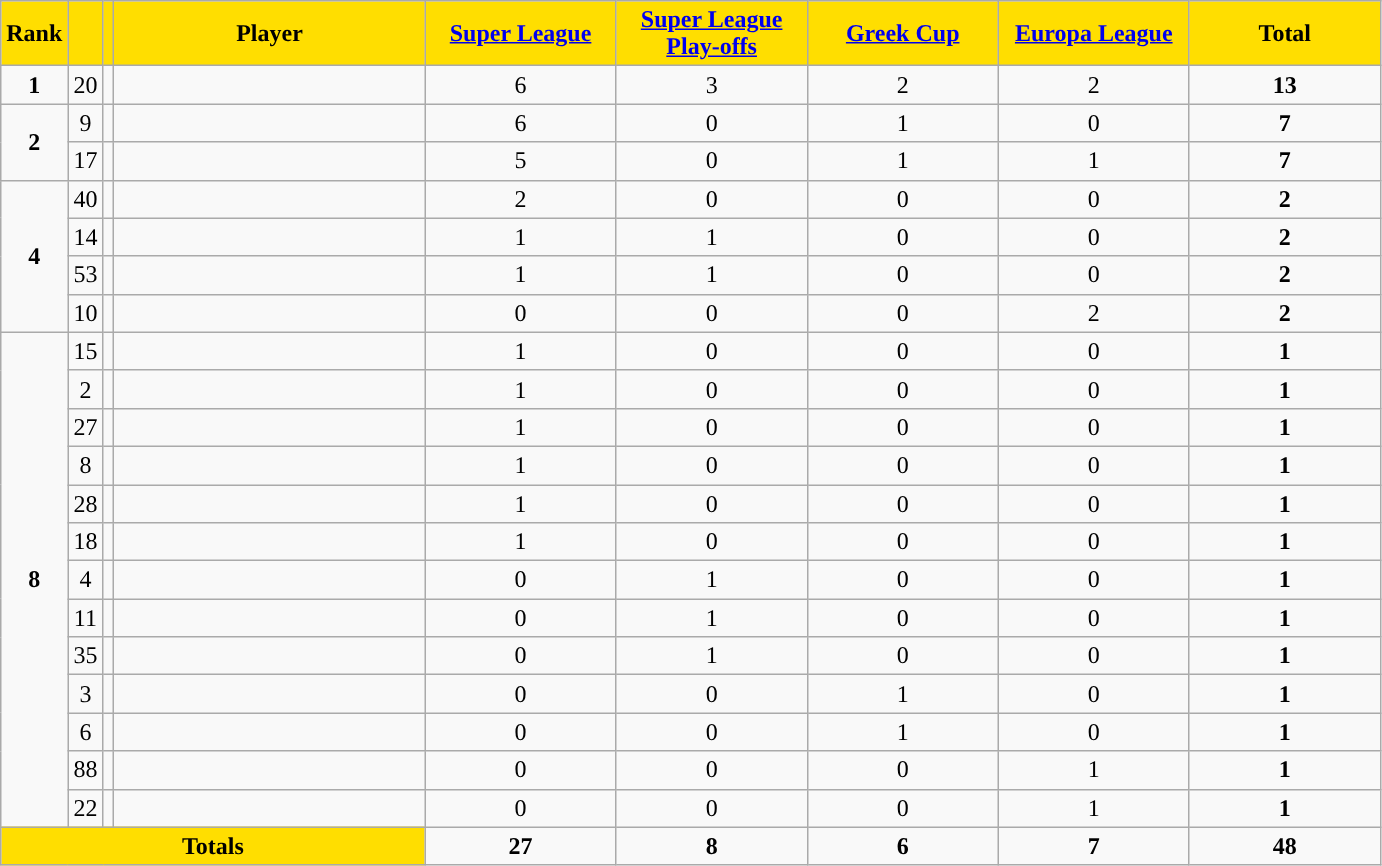<table class="wikitable sortable" style="text-align: center">
<tr>
<th style="background:#FFDE00">Rank</th>
<th style="background:#FFDE00"></th>
<th style="background:#FFDE00"></th>
<th width=200 style="background:#FFDE00">Player</th>
<th width=120 style="background:#FFDE00"><a href='#'>Super League</a></th>
<th width=120 style="background:#FFDE00"><a href='#'>Super League Play-offs</a></th>
<th width=120 style="background:#FFDE00"><a href='#'>Greek Cup</a></th>
<th width=120 style="background:#FFDE00"><a href='#'>Europa League</a></th>
<th width=120 style="background:#FFDE00">Total</th>
</tr>
<tr>
<td><strong>1</strong></td>
<td>20</td>
<td></td>
<td align=left></td>
<td>6</td>
<td>3</td>
<td>2</td>
<td>2</td>
<td><strong>13</strong></td>
</tr>
<tr>
<td rowspan=2><strong>2</strong></td>
<td>9</td>
<td></td>
<td align=left></td>
<td>6</td>
<td>0</td>
<td>1</td>
<td>0</td>
<td><strong>7</strong></td>
</tr>
<tr>
<td>17</td>
<td></td>
<td align=left></td>
<td>5</td>
<td>0</td>
<td>1</td>
<td>1</td>
<td><strong>7</strong></td>
</tr>
<tr>
<td rowspan=4><strong>4</strong></td>
<td>40</td>
<td></td>
<td align=left></td>
<td>2</td>
<td>0</td>
<td>0</td>
<td>0</td>
<td><strong>2</strong></td>
</tr>
<tr>
<td>14</td>
<td></td>
<td align=left></td>
<td>1</td>
<td>1</td>
<td>0</td>
<td>0</td>
<td><strong>2</strong></td>
</tr>
<tr>
<td>53</td>
<td></td>
<td align=left></td>
<td>1</td>
<td>1</td>
<td>0</td>
<td>0</td>
<td><strong>2</strong></td>
</tr>
<tr>
<td>10</td>
<td></td>
<td align=left></td>
<td>0</td>
<td>0</td>
<td>0</td>
<td>2</td>
<td><strong>2</strong></td>
</tr>
<tr>
<td rowspan=13><strong>8</strong></td>
<td>15</td>
<td></td>
<td align=left></td>
<td>1</td>
<td>0</td>
<td>0</td>
<td>0</td>
<td><strong>1</strong></td>
</tr>
<tr>
<td>2</td>
<td></td>
<td align=left></td>
<td>1</td>
<td>0</td>
<td>0</td>
<td>0</td>
<td><strong>1</strong></td>
</tr>
<tr>
<td>27</td>
<td></td>
<td align=left></td>
<td>1</td>
<td>0</td>
<td>0</td>
<td>0</td>
<td><strong>1</strong></td>
</tr>
<tr>
<td>8</td>
<td></td>
<td align=left></td>
<td>1</td>
<td>0</td>
<td>0</td>
<td>0</td>
<td><strong>1</strong></td>
</tr>
<tr>
<td>28</td>
<td></td>
<td align=left></td>
<td>1</td>
<td>0</td>
<td>0</td>
<td>0</td>
<td><strong>1</strong></td>
</tr>
<tr>
<td>18</td>
<td></td>
<td align=left></td>
<td>1</td>
<td>0</td>
<td>0</td>
<td>0</td>
<td><strong>1</strong></td>
</tr>
<tr>
<td>4</td>
<td></td>
<td align=left></td>
<td>0</td>
<td>1</td>
<td>0</td>
<td>0</td>
<td><strong>1</strong></td>
</tr>
<tr>
<td>11</td>
<td></td>
<td align=left></td>
<td>0</td>
<td>1</td>
<td>0</td>
<td>0</td>
<td><strong>1</strong></td>
</tr>
<tr>
<td>35</td>
<td></td>
<td align=left></td>
<td>0</td>
<td>1</td>
<td>0</td>
<td>0</td>
<td><strong>1</strong></td>
</tr>
<tr>
<td>3</td>
<td></td>
<td align=left></td>
<td>0</td>
<td>0</td>
<td>1</td>
<td>0</td>
<td><strong>1</strong></td>
</tr>
<tr>
<td>6</td>
<td></td>
<td align=left></td>
<td>0</td>
<td>0</td>
<td>1</td>
<td>0</td>
<td><strong>1</strong></td>
</tr>
<tr>
<td>88</td>
<td></td>
<td align=left></td>
<td>0</td>
<td>0</td>
<td>0</td>
<td>1</td>
<td><strong>1</strong></td>
</tr>
<tr>
<td>22</td>
<td></td>
<td align=left></td>
<td>0</td>
<td>0</td>
<td>0</td>
<td>1</td>
<td><strong>1</strong></td>
</tr>
<tr class="sortbottom">
<th colspan=4 style="background:#FFDE00"><strong>Totals</strong></th>
<td><strong>27</strong></td>
<td><strong> 8</strong></td>
<td><strong> 6</strong></td>
<td><strong> 7</strong></td>
<td><strong>48</strong></td>
</tr>
</table>
